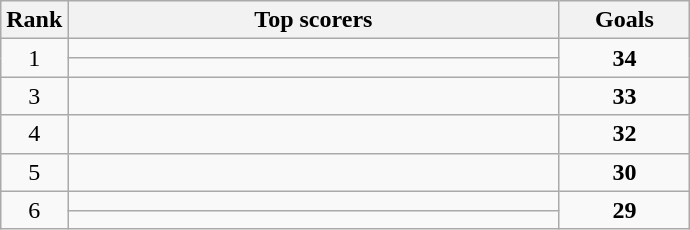<table class="wikitable">
<tr>
<th>Rank</th>
<th style="width: 20em">Top scorers</th>
<th style="width: 5em">Goals</th>
</tr>
<tr>
<td rowspan=2 align="center">1</td>
<td></td>
<td rowspan=2 align="center"><strong>34</strong></td>
</tr>
<tr>
<td></td>
</tr>
<tr>
<td align="center">3</td>
<td></td>
<td align="center"><strong>33</strong></td>
</tr>
<tr>
<td align="center">4</td>
<td></td>
<td align="center"><strong>32</strong></td>
</tr>
<tr>
<td align="center">5</td>
<td></td>
<td align="center"><strong>30</strong></td>
</tr>
<tr>
<td rowspan=2 align="center">6</td>
<td></td>
<td rowspan=2 align="center"><strong>29</strong></td>
</tr>
<tr>
<td></td>
</tr>
</table>
